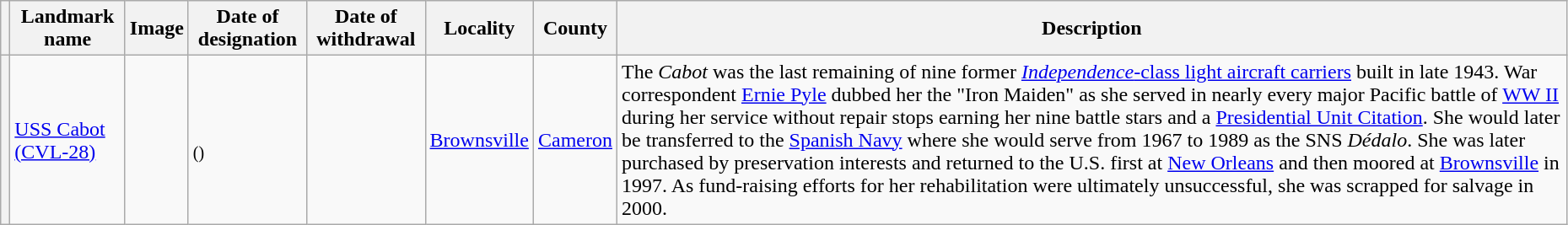<table class="wikitable sortable" style="width:98%">
<tr>
<th scope="col"></th>
<th scope="col">Landmark name</th>
<th scope="col" class="unsortable">Image</th>
<th scope="col" date>Date of designation</th>
<th scope="col" date>Date of withdrawal</th>
<th scope="col">Locality</th>
<th scope="col">County</th>
<th scope="col" class="unsortable">Description</th>
</tr>
<tr>
<th></th>
<td><a href='#'>USS Cabot (CVL-28)</a></td>
<td></td>
<td><br><small>()</small></td>
<td></td>
<td><a href='#'>Brownsville</a></td>
<td><a href='#'>Cameron</a></td>
<td>The <em>Cabot</em> was the last remaining of nine former <a href='#'><em>Independence</em>-class light aircraft carriers</a> built in late 1943. War correspondent <a href='#'>Ernie Pyle</a> dubbed her the "Iron Maiden" as she served in nearly every major Pacific battle of <a href='#'>WW II</a> during her service without repair stops earning her nine battle stars and a <a href='#'>Presidential Unit Citation</a>. She would later be transferred to the <a href='#'>Spanish Navy</a> where she would serve from 1967 to 1989 as the SNS <em>Dédalo</em>. She was later purchased by preservation interests and returned to the U.S. first at <a href='#'>New Orleans</a> and then moored at <a href='#'>Brownsville</a> in 1997. As fund-raising efforts for her rehabilitation were ultimately unsuccessful, she was scrapped for salvage in 2000.</td>
</tr>
</table>
